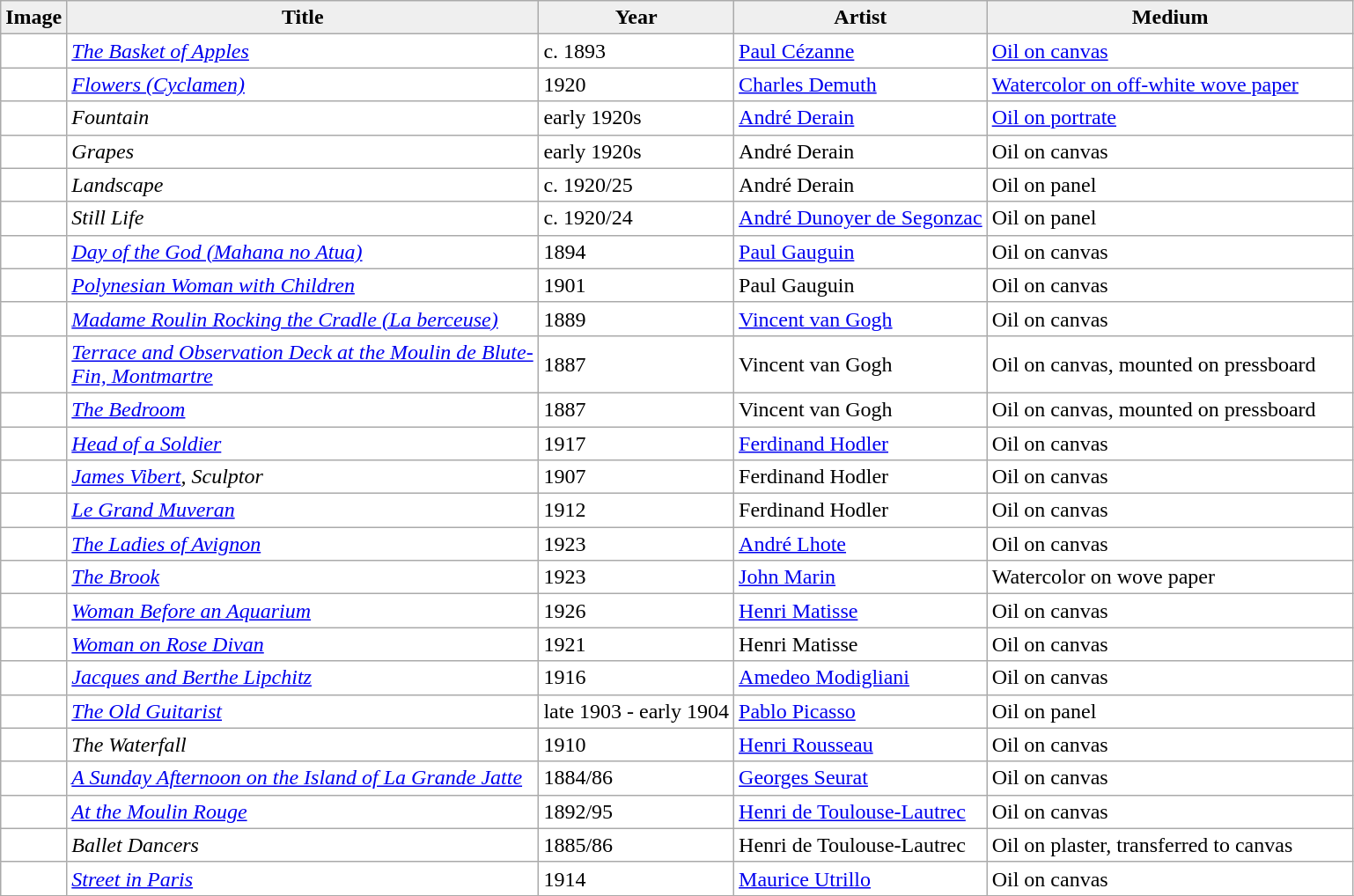<table class="wikitable" border="0" style="background:#ffffff" class="sortable wikitable">
<tr>
<th style="background:#efefef;">Image</th>
<th style="background:#efefef;" width=350 px>Title</th>
<th style="background:#efefef;">Year</th>
<th style="background:#efefef;">Artist</th>
<th style="background:#efefef;" width=270 px>Medium</th>
</tr>
<tr>
<td></td>
<td><em><a href='#'>The Basket of Apples</a></em></td>
<td>c. 1893</td>
<td><a href='#'>Paul Cézanne</a></td>
<td><a href='#'>Oil on canvas</a></td>
</tr>
<tr>
<td></td>
<td><em><a href='#'>Flowers (Cyclamen)</a></em></td>
<td>1920</td>
<td><a href='#'>Charles Demuth</a></td>
<td><a href='#'>Watercolor on off-white wove paper</a></td>
</tr>
<tr>
<td></td>
<td><em>Fountain</em></td>
<td>early 1920s</td>
<td><a href='#'>André Derain</a></td>
<td><a href='#'>Oil on portrate</a></td>
</tr>
<tr>
<td></td>
<td><em>Grapes</em></td>
<td>early 1920s</td>
<td>André Derain</td>
<td>Oil on canvas</td>
</tr>
<tr>
<td></td>
<td><em>Landscape</em></td>
<td>c. 1920/25</td>
<td>André Derain</td>
<td>Oil on panel</td>
</tr>
<tr>
<td></td>
<td><em>Still Life</em></td>
<td>c. 1920/24</td>
<td><a href='#'>André Dunoyer de Segonzac</a></td>
<td>Oil on panel</td>
</tr>
<tr>
<td></td>
<td><em><a href='#'>Day of the God (Mahana no Atua)</a></em></td>
<td>1894</td>
<td><a href='#'>Paul Gauguin</a></td>
<td>Oil on canvas</td>
</tr>
<tr>
<td></td>
<td><em><a href='#'>Polynesian Woman with Children</a></em></td>
<td>1901</td>
<td>Paul Gauguin</td>
<td>Oil on canvas</td>
</tr>
<tr>
<td></td>
<td><em><a href='#'>Madame Roulin Rocking the Cradle (La berceuse)</a></em></td>
<td>1889</td>
<td><a href='#'>Vincent van Gogh</a></td>
<td>Oil on canvas</td>
</tr>
<tr>
<td></td>
<td><em><a href='#'>Terrace and Observation Deck at the Moulin de Blute-Fin, Montmartre</a></em></td>
<td>1887</td>
<td>Vincent van Gogh</td>
<td>Oil on canvas, mounted on pressboard</td>
</tr>
<tr>
<td></td>
<td><em><a href='#'>The Bedroom</a></em></td>
<td>1887</td>
<td>Vincent van Gogh</td>
<td>Oil on canvas, mounted on pressboard</td>
</tr>
<tr>
<td></td>
<td><em><a href='#'>Head of a Soldier</a></em></td>
<td>1917</td>
<td><a href='#'>Ferdinand Hodler</a></td>
<td>Oil on canvas</td>
</tr>
<tr>
<td></td>
<td><em><a href='#'>James Vibert</a>, Sculptor</em></td>
<td>1907</td>
<td>Ferdinand Hodler</td>
<td>Oil on canvas</td>
</tr>
<tr>
<td></td>
<td><em><a href='#'>Le Grand Muveran</a></em></td>
<td>1912</td>
<td>Ferdinand Hodler</td>
<td>Oil on canvas</td>
</tr>
<tr>
<td></td>
<td><em><a href='#'>The Ladies of Avignon</a></em></td>
<td>1923</td>
<td><a href='#'>André Lhote</a></td>
<td>Oil on canvas</td>
</tr>
<tr>
<td></td>
<td><em><a href='#'>The Brook</a></em></td>
<td>1923</td>
<td><a href='#'>John Marin</a></td>
<td>Watercolor on wove paper</td>
</tr>
<tr>
<td></td>
<td><em><a href='#'>Woman Before an Aquarium</a></em></td>
<td>1926</td>
<td><a href='#'>Henri Matisse</a></td>
<td>Oil on canvas</td>
</tr>
<tr>
<td></td>
<td><em><a href='#'>Woman on Rose Divan</a></em></td>
<td>1921</td>
<td>Henri Matisse</td>
<td>Oil on canvas</td>
</tr>
<tr>
<td></td>
<td><em><a href='#'>Jacques and Berthe Lipchitz</a></em></td>
<td>1916</td>
<td><a href='#'>Amedeo Modigliani</a></td>
<td>Oil on canvas</td>
</tr>
<tr>
<td></td>
<td><em><a href='#'>The Old Guitarist</a></em></td>
<td>late 1903 - early 1904</td>
<td><a href='#'>Pablo Picasso</a></td>
<td>Oil on panel</td>
</tr>
<tr>
<td></td>
<td><em>The Waterfall</em></td>
<td>1910</td>
<td><a href='#'>Henri Rousseau</a></td>
<td>Oil on canvas</td>
</tr>
<tr>
<td></td>
<td><em><a href='#'>A Sunday Afternoon on the Island of La Grande Jatte</a></em></td>
<td>1884/86</td>
<td><a href='#'>Georges Seurat</a></td>
<td>Oil on canvas</td>
</tr>
<tr>
<td></td>
<td><em><a href='#'>At the Moulin Rouge</a></em></td>
<td>1892/95</td>
<td><a href='#'>Henri de Toulouse-Lautrec</a></td>
<td>Oil on canvas</td>
</tr>
<tr>
<td></td>
<td><em>Ballet Dancers</em></td>
<td>1885/86</td>
<td>Henri de Toulouse-Lautrec</td>
<td>Oil on plaster, transferred to canvas</td>
</tr>
<tr>
<td></td>
<td><em><a href='#'>Street in Paris</a></em></td>
<td>1914</td>
<td><a href='#'>Maurice Utrillo</a></td>
<td>Oil on canvas</td>
</tr>
<tr>
</tr>
</table>
